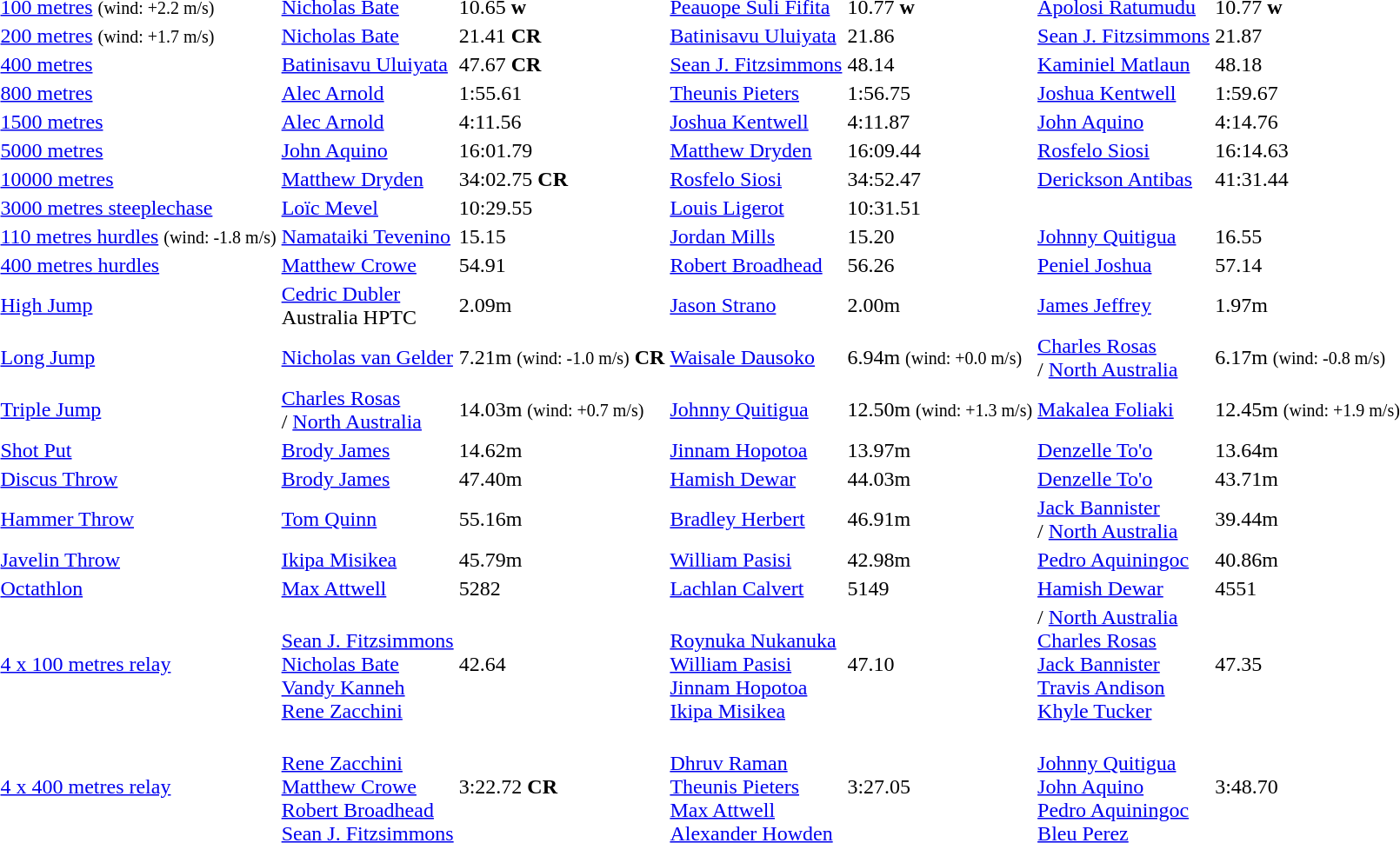<table>
<tr>
<td><a href='#'>100 metres</a> <small>(wind: +2.2 m/s)</small></td>
<td align=left><a href='#'>Nicholas Bate</a> <br> </td>
<td>10.65 <strong>w</strong></td>
<td align=left><a href='#'>Peauope Suli Fifita</a> <br> </td>
<td>10.77 <strong>w</strong></td>
<td align=left><a href='#'>Apolosi Ratumudu</a> <br> </td>
<td>10.77 <strong>w</strong></td>
</tr>
<tr>
<td><a href='#'>200 metres</a> <small>(wind: +1.7 m/s)</small></td>
<td align=left><a href='#'>Nicholas Bate</a> <br> </td>
<td>21.41 <strong>CR</strong></td>
<td align=left><a href='#'>Batinisavu Uluiyata</a> <br> </td>
<td>21.86</td>
<td align=left><a href='#'>Sean J. Fitzsimmons</a> <br> </td>
<td>21.87</td>
</tr>
<tr>
<td><a href='#'>400 metres</a></td>
<td align=left><a href='#'>Batinisavu Uluiyata</a> <br> </td>
<td>47.67 <strong>CR</strong></td>
<td align=left><a href='#'>Sean J. Fitzsimmons</a> <br> </td>
<td>48.14</td>
<td align=left><a href='#'>Kaminiel Matlaun</a> <br> </td>
<td>48.18</td>
</tr>
<tr>
<td><a href='#'>800 metres</a></td>
<td align=left><a href='#'>Alec Arnold</a> <br> </td>
<td>1:55.61</td>
<td align=left><a href='#'>Theunis Pieters</a> <br> </td>
<td>1:56.75</td>
<td align=left><a href='#'>Joshua Kentwell</a> <br> </td>
<td>1:59.67</td>
</tr>
<tr>
<td><a href='#'>1500 metres</a></td>
<td align=left><a href='#'>Alec Arnold</a> <br> </td>
<td>4:11.56</td>
<td align=left><a href='#'>Joshua Kentwell</a> <br> </td>
<td>4:11.87</td>
<td align=left><a href='#'>John Aquino</a> <br> </td>
<td>4:14.76</td>
</tr>
<tr>
<td><a href='#'>5000 metres</a></td>
<td align=left><a href='#'>John Aquino</a> <br> </td>
<td>16:01.79</td>
<td align=left><a href='#'>Matthew Dryden</a> <br> </td>
<td>16:09.44</td>
<td align=left><a href='#'>Rosfelo Siosi</a> <br> </td>
<td>16:14.63</td>
</tr>
<tr>
<td><a href='#'>10000 metres</a></td>
<td align=left><a href='#'>Matthew Dryden</a> <br> </td>
<td>34:02.75 <strong>CR</strong></td>
<td align=left><a href='#'>Rosfelo Siosi</a> <br> </td>
<td>34:52.47</td>
<td align=left><a href='#'>Derickson Antibas</a> <br> </td>
<td>41:31.44</td>
</tr>
<tr>
<td><a href='#'>3000 metres steeplechase</a></td>
<td align=left><a href='#'>Loïc Mevel</a> <br> </td>
<td>10:29.55</td>
<td align=left><a href='#'>Louis Ligerot</a> <br> </td>
<td>10:31.51</td>
<td></td>
<td></td>
</tr>
<tr>
<td><a href='#'>110 metres hurdles</a> <small>(wind: -1.8 m/s)</small></td>
<td align=left><a href='#'>Namataiki Tevenino</a> <br> </td>
<td>15.15</td>
<td align=left><a href='#'>Jordan Mills</a> <br> </td>
<td>15.20</td>
<td align=left><a href='#'>Johnny Quitigua</a> <br> </td>
<td>16.55</td>
</tr>
<tr>
<td><a href='#'>400 metres hurdles</a></td>
<td align=left><a href='#'>Matthew Crowe</a> <br> </td>
<td>54.91</td>
<td align=left><a href='#'>Robert Broadhead</a> <br> </td>
<td>56.26</td>
<td align=left><a href='#'>Peniel Joshua</a> <br> </td>
<td>57.14</td>
</tr>
<tr>
<td><a href='#'>High Jump</a></td>
<td align=left><a href='#'>Cedric Dubler</a> <br>  Australia HPTC</td>
<td>2.09m</td>
<td align=left><a href='#'>Jason Strano</a> <br> </td>
<td>2.00m</td>
<td align=left><a href='#'>James Jeffrey</a> <br> </td>
<td>1.97m</td>
</tr>
<tr>
<td><a href='#'>Long Jump</a></td>
<td align=left><a href='#'>Nicholas van Gelder</a> <br> </td>
<td>7.21m <small>(wind: -1.0 m/s)</small> <strong>CR</strong></td>
<td align=left><a href='#'>Waisale Dausoko</a> <br> </td>
<td>6.94m <small>(wind: +0.0 m/s)</small></td>
<td align=left><a href='#'>Charles Rosas</a> <br> / <a href='#'>North Australia</a></td>
<td>6.17m <small>(wind: -0.8 m/s)</small></td>
</tr>
<tr>
<td><a href='#'>Triple Jump</a></td>
<td align=left><a href='#'>Charles Rosas</a> <br> / <a href='#'>North Australia</a></td>
<td>14.03m <small>(wind: +0.7 m/s)</small></td>
<td align=left><a href='#'>Johnny Quitigua</a> <br> </td>
<td>12.50m <small>(wind: +1.3 m/s)</small></td>
<td align=left><a href='#'>Makalea Foliaki</a> <br> </td>
<td>12.45m <small>(wind: +1.9 m/s)</small></td>
</tr>
<tr>
<td><a href='#'>Shot Put</a></td>
<td align=left><a href='#'>Brody James</a> <br> </td>
<td>14.62m</td>
<td align=left><a href='#'>Jinnam Hopotoa</a> <br> </td>
<td>13.97m</td>
<td align=left><a href='#'>Denzelle To'o</a> <br> </td>
<td>13.64m</td>
</tr>
<tr>
<td><a href='#'>Discus Throw</a></td>
<td align=left><a href='#'>Brody James</a> <br> </td>
<td>47.40m</td>
<td align=left><a href='#'>Hamish Dewar</a> <br> </td>
<td>44.03m</td>
<td align=left><a href='#'>Denzelle To'o</a> <br> </td>
<td>43.71m</td>
</tr>
<tr>
<td><a href='#'>Hammer Throw</a></td>
<td align=left><a href='#'>Tom Quinn</a> <br> </td>
<td>55.16m</td>
<td align=left><a href='#'>Bradley Herbert</a> <br> </td>
<td>46.91m</td>
<td align=left><a href='#'>Jack Bannister</a> <br> / <a href='#'>North Australia</a></td>
<td>39.44m</td>
</tr>
<tr>
<td><a href='#'>Javelin Throw</a></td>
<td align=left><a href='#'>Ikipa Misikea</a> <br> </td>
<td>45.79m</td>
<td align=left><a href='#'>William Pasisi</a> <br> </td>
<td>42.98m</td>
<td align=left><a href='#'>Pedro Aquiningoc</a> <br> </td>
<td>40.86m</td>
</tr>
<tr>
<td><a href='#'>Octathlon</a></td>
<td align=left><a href='#'>Max Attwell</a> <br> </td>
<td>5282</td>
<td align=left><a href='#'>Lachlan Calvert</a> <br> </td>
<td>5149</td>
<td align=left><a href='#'>Hamish Dewar</a> <br> </td>
<td>4551</td>
</tr>
<tr>
<td><a href='#'>4 x 100 metres relay</a></td>
<td> <br><a href='#'>Sean J. Fitzsimmons</a><br><a href='#'>Nicholas Bate</a><br><a href='#'>Vandy Kanneh</a><br><a href='#'>Rene Zacchini</a></td>
<td>42.64</td>
<td> <br><a href='#'>Roynuka Nukanuka</a><br><a href='#'>William Pasisi</a><br><a href='#'>Jinnam Hopotoa</a><br><a href='#'>Ikipa Misikea</a></td>
<td>47.10</td>
<td>/ <a href='#'>North Australia</a> <br><a href='#'>Charles Rosas</a><br><a href='#'>Jack Bannister</a><br><a href='#'>Travis Andison</a><br><a href='#'>Khyle Tucker</a></td>
<td>47.35</td>
</tr>
<tr>
<td><a href='#'>4 x 400 metres relay</a></td>
<td> <br><a href='#'>Rene Zacchini</a><br><a href='#'>Matthew Crowe</a><br><a href='#'>Robert Broadhead</a><br><a href='#'>Sean J. Fitzsimmons</a></td>
<td>3:22.72 <strong>CR</strong></td>
<td> <br><a href='#'>Dhruv Raman</a><br><a href='#'>Theunis Pieters</a><br><a href='#'>Max Attwell</a><br><a href='#'>Alexander Howden</a></td>
<td>3:27.05</td>
<td> <br><a href='#'>Johnny Quitigua</a><br><a href='#'>John Aquino</a><br><a href='#'>Pedro Aquiningoc</a><br><a href='#'>Bleu Perez</a></td>
<td>3:48.70</td>
</tr>
</table>
